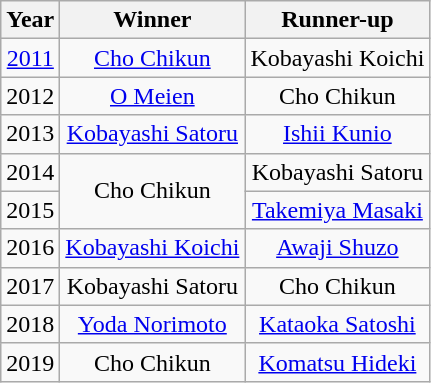<table class="wikitable" style="text-align: center;">
<tr>
<th>Year</th>
<th>Winner</th>
<th>Runner-up</th>
</tr>
<tr>
<td><a href='#'>2011</a></td>
<td><a href='#'>Cho Chikun</a></td>
<td>Kobayashi Koichi</td>
</tr>
<tr>
<td>2012</td>
<td><a href='#'>O Meien</a></td>
<td>Cho Chikun</td>
</tr>
<tr>
<td>2013</td>
<td><a href='#'>Kobayashi Satoru</a></td>
<td><a href='#'>Ishii Kunio</a></td>
</tr>
<tr>
<td>2014</td>
<td rowspan="2">Cho Chikun</td>
<td>Kobayashi Satoru</td>
</tr>
<tr>
<td>2015</td>
<td><a href='#'>Takemiya Masaki</a></td>
</tr>
<tr>
<td>2016</td>
<td><a href='#'>Kobayashi Koichi</a></td>
<td><a href='#'>Awaji Shuzo</a></td>
</tr>
<tr>
<td>2017</td>
<td>Kobayashi Satoru</td>
<td>Cho Chikun</td>
</tr>
<tr>
<td>2018</td>
<td><a href='#'>Yoda Norimoto</a></td>
<td><a href='#'>Kataoka Satoshi</a></td>
</tr>
<tr>
<td>2019</td>
<td>Cho Chikun</td>
<td><a href='#'>Komatsu Hideki</a></td>
</tr>
</table>
